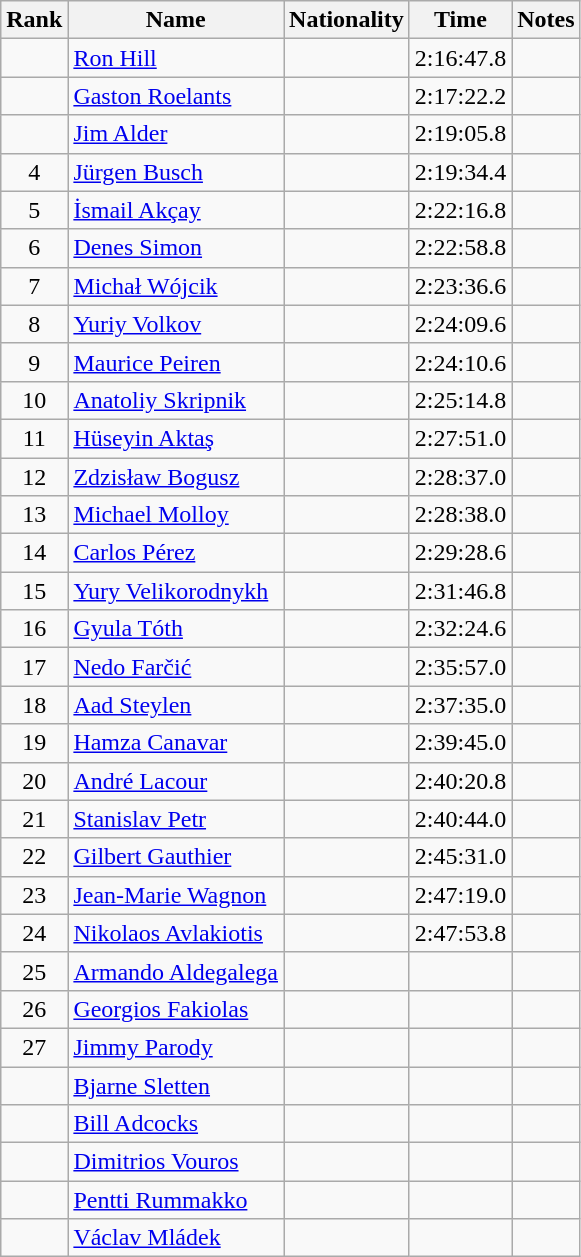<table class="wikitable sortable" style="text-align:center">
<tr>
<th>Rank</th>
<th>Name</th>
<th>Nationality</th>
<th>Time</th>
<th>Notes</th>
</tr>
<tr>
<td></td>
<td align=left><a href='#'>Ron Hill</a></td>
<td align=left></td>
<td>2:16:47.8</td>
<td></td>
</tr>
<tr>
<td></td>
<td align=left><a href='#'>Gaston Roelants</a></td>
<td align=left></td>
<td>2:17:22.2</td>
<td></td>
</tr>
<tr>
<td></td>
<td align=left><a href='#'>Jim Alder</a></td>
<td align=left></td>
<td>2:19:05.8</td>
<td></td>
</tr>
<tr>
<td>4</td>
<td align=left><a href='#'>Jürgen Busch</a></td>
<td align=left></td>
<td>2:19:34.4</td>
<td></td>
</tr>
<tr>
<td>5</td>
<td align=left><a href='#'>İsmail Akçay</a></td>
<td align=left></td>
<td>2:22:16.8</td>
<td></td>
</tr>
<tr>
<td>6</td>
<td align=left><a href='#'>Denes Simon</a></td>
<td align=left></td>
<td>2:22:58.8</td>
<td></td>
</tr>
<tr>
<td>7</td>
<td align=left><a href='#'>Michał Wójcik</a></td>
<td align=left></td>
<td>2:23:36.6</td>
<td></td>
</tr>
<tr>
<td>8</td>
<td align=left><a href='#'>Yuriy Volkov</a></td>
<td align=left></td>
<td>2:24:09.6</td>
<td></td>
</tr>
<tr>
<td>9</td>
<td align=left><a href='#'>Maurice Peiren</a></td>
<td align=left></td>
<td>2:24:10.6</td>
<td></td>
</tr>
<tr>
<td>10</td>
<td align=left><a href='#'>Anatoliy Skripnik</a></td>
<td align=left></td>
<td>2:25:14.8</td>
<td></td>
</tr>
<tr>
<td>11</td>
<td align=left><a href='#'>Hüseyin Aktaş</a></td>
<td align=left></td>
<td>2:27:51.0</td>
<td></td>
</tr>
<tr>
<td>12</td>
<td align=left><a href='#'>Zdzisław Bogusz</a></td>
<td align=left></td>
<td>2:28:37.0</td>
<td></td>
</tr>
<tr>
<td>13</td>
<td align=left><a href='#'>Michael Molloy</a></td>
<td align=left></td>
<td>2:28:38.0</td>
<td></td>
</tr>
<tr>
<td>14</td>
<td align=left><a href='#'>Carlos Pérez</a></td>
<td align=left></td>
<td>2:29:28.6</td>
<td></td>
</tr>
<tr>
<td>15</td>
<td align=left><a href='#'>Yury Velikorodnykh</a></td>
<td align=left></td>
<td>2:31:46.8</td>
<td></td>
</tr>
<tr>
<td>16</td>
<td align=left><a href='#'>Gyula Tóth</a></td>
<td align=left></td>
<td>2:32:24.6</td>
<td></td>
</tr>
<tr>
<td>17</td>
<td align=left><a href='#'>Nedo Farčić</a></td>
<td align=left></td>
<td>2:35:57.0</td>
<td></td>
</tr>
<tr>
<td>18</td>
<td align=left><a href='#'>Aad Steylen</a></td>
<td align=left></td>
<td>2:37:35.0</td>
<td></td>
</tr>
<tr>
<td>19</td>
<td align=left><a href='#'>Hamza Canavar</a></td>
<td align=left></td>
<td>2:39:45.0</td>
<td></td>
</tr>
<tr>
<td>20</td>
<td align=left><a href='#'>André Lacour</a></td>
<td align=left></td>
<td>2:40:20.8</td>
<td></td>
</tr>
<tr>
<td>21</td>
<td align=left><a href='#'>Stanislav Petr</a></td>
<td align=left></td>
<td>2:40:44.0</td>
<td></td>
</tr>
<tr>
<td>22</td>
<td align=left><a href='#'>Gilbert Gauthier</a></td>
<td align=left></td>
<td>2:45:31.0</td>
<td></td>
</tr>
<tr>
<td>23</td>
<td align=left><a href='#'>Jean-Marie Wagnon</a></td>
<td align=left></td>
<td>2:47:19.0</td>
<td></td>
</tr>
<tr>
<td>24</td>
<td align=left><a href='#'>Nikolaos Avlakiotis</a></td>
<td align=left></td>
<td>2:47:53.8</td>
<td></td>
</tr>
<tr>
<td>25</td>
<td align=left><a href='#'>Armando Aldegalega</a></td>
<td align=left></td>
<td></td>
<td></td>
</tr>
<tr>
<td>26</td>
<td align=left><a href='#'>Georgios Fakiolas</a></td>
<td align=left></td>
<td></td>
<td></td>
</tr>
<tr>
<td>27</td>
<td align=left><a href='#'>Jimmy Parody</a></td>
<td align=left></td>
<td></td>
<td></td>
</tr>
<tr>
<td></td>
<td align=left><a href='#'>Bjarne Sletten</a></td>
<td align=left></td>
<td></td>
<td></td>
</tr>
<tr>
<td></td>
<td align=left><a href='#'>Bill Adcocks</a></td>
<td align=left></td>
<td></td>
<td></td>
</tr>
<tr>
<td></td>
<td align=left><a href='#'>Dimitrios Vouros</a></td>
<td align=left></td>
<td></td>
<td></td>
</tr>
<tr>
<td></td>
<td align=left><a href='#'>Pentti Rummakko</a></td>
<td align=left></td>
<td></td>
<td></td>
</tr>
<tr>
<td></td>
<td align=left><a href='#'>Václav Mládek</a></td>
<td align=left></td>
<td></td>
<td></td>
</tr>
</table>
